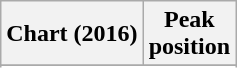<table class="wikitable sortable plainrowheaders" style="text-align:center">
<tr>
<th scope="col">Chart (2016)</th>
<th scope="col">Peak<br> position</th>
</tr>
<tr>
</tr>
<tr>
</tr>
<tr>
</tr>
</table>
